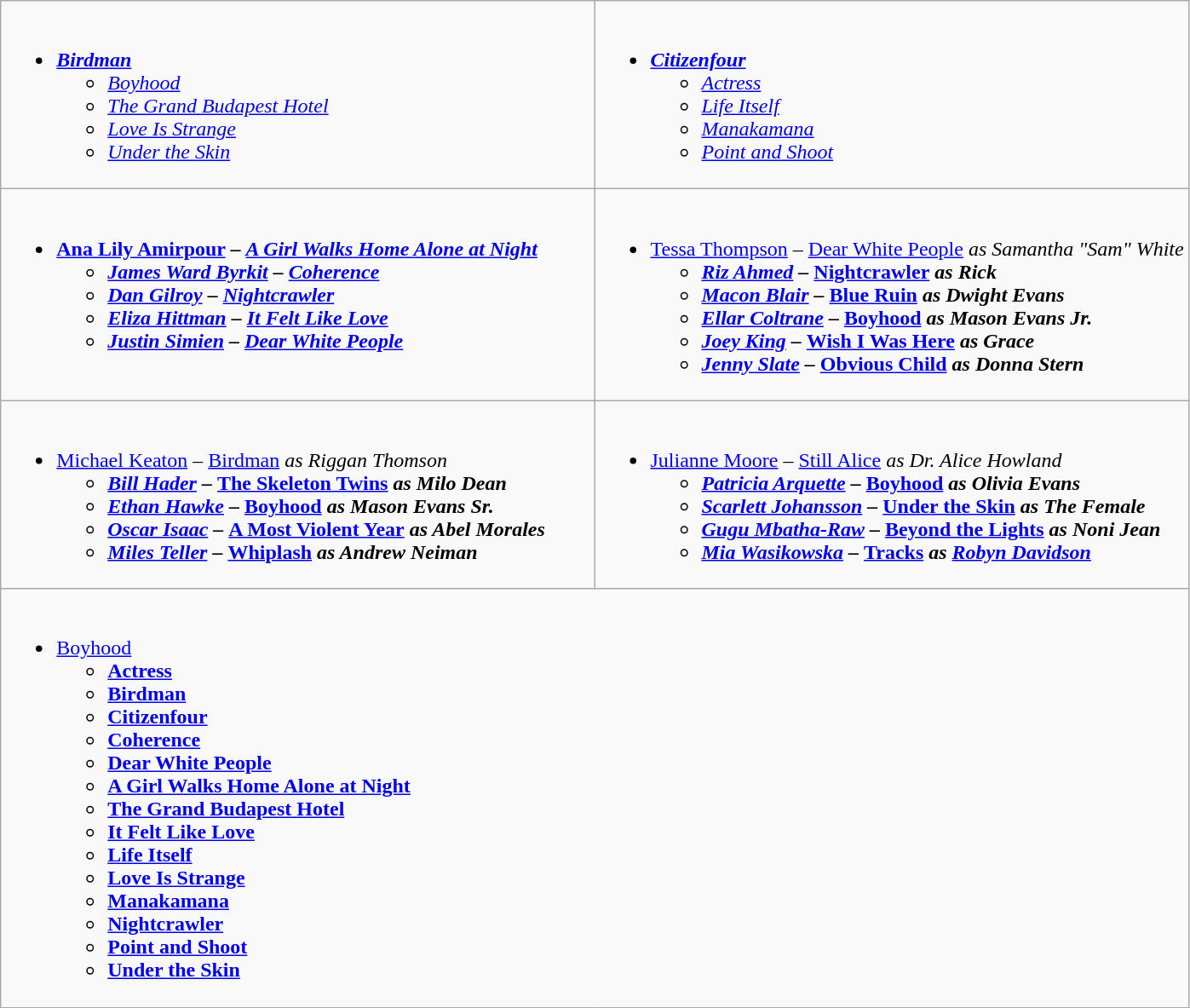<table class="wikitable" role="presentation">
<tr>
<td style="vertical-align:top; width:50%;"><br><ul><li><strong><em><a href='#'>Birdman</a></em></strong><ul><li><em><a href='#'>Boyhood</a></em></li><li><em><a href='#'>The Grand Budapest Hotel</a></em></li><li><em><a href='#'>Love Is Strange</a></em></li><li><em><a href='#'>Under the Skin</a></em></li></ul></li></ul></td>
<td style="vertical-align:top; width:50%;"><br><ul><li><strong><em><a href='#'>Citizenfour</a></em></strong><ul><li><em><a href='#'>Actress</a></em></li><li><em><a href='#'>Life Itself</a></em></li><li><em><a href='#'>Manakamana</a></em></li><li><em><a href='#'>Point and Shoot</a></em></li></ul></li></ul></td>
</tr>
<tr>
<td style="vertical-align:top; width:50%;"><br><ul><li><strong><a href='#'>Ana Lily Amirpour</a> – <em><a href='#'>A Girl Walks Home Alone at Night</a><strong><em><ul><li><a href='#'>James Ward Byrkit</a> – </em><a href='#'>Coherence</a><em></li><li><a href='#'>Dan Gilroy</a> – </em><a href='#'>Nightcrawler</a><em></li><li><a href='#'>Eliza Hittman</a> – </em><a href='#'>It Felt Like Love</a><em></li><li><a href='#'>Justin Simien</a> – </em><a href='#'>Dear White People</a><em></li></ul></li></ul></td>
<td style="vertical-align:top; width:50%;"><br><ul><li></strong><a href='#'>Tessa Thompson</a> – </em><a href='#'>Dear White People</a><em> as Samantha "Sam" White<strong><ul><li><a href='#'>Riz Ahmed</a> – </em><a href='#'>Nightcrawler</a><em> as Rick</li><li><a href='#'>Macon Blair</a> – </em><a href='#'>Blue Ruin</a><em> as Dwight Evans</li><li><a href='#'>Ellar Coltrane</a> – </em><a href='#'>Boyhood</a><em> as Mason Evans Jr.</li><li><a href='#'>Joey King</a> – </em><a href='#'>Wish I Was Here</a><em> as Grace</li><li><a href='#'>Jenny Slate</a> – </em><a href='#'>Obvious Child</a><em> as Donna Stern</li></ul></li></ul></td>
</tr>
<tr>
<td style="vertical-align:top; width:50%;"><br><ul><li></strong><a href='#'>Michael Keaton</a> – </em><a href='#'>Birdman</a><em> as Riggan Thomson<strong><ul><li><a href='#'>Bill Hader</a> – </em><a href='#'>The Skeleton Twins</a><em> as Milo Dean</li><li><a href='#'>Ethan Hawke</a> – </em><a href='#'>Boyhood</a><em> as Mason Evans Sr.</li><li><a href='#'>Oscar Isaac</a> – </em><a href='#'>A Most Violent Year</a><em> as Abel Morales</li><li><a href='#'>Miles Teller</a> – </em><a href='#'>Whiplash</a><em> as Andrew Neiman</li></ul></li></ul></td>
<td style="vertical-align:top; width:50%;"><br><ul><li></strong><a href='#'>Julianne Moore</a> – </em><a href='#'>Still Alice</a><em> as Dr. Alice Howland<strong><ul><li><a href='#'>Patricia Arquette</a> – </em><a href='#'>Boyhood</a><em> as Olivia Evans</li><li><a href='#'>Scarlett Johansson</a> – </em><a href='#'>Under the Skin</a><em> as The Female</li><li><a href='#'>Gugu Mbatha-Raw</a> – </em><a href='#'>Beyond the Lights</a><em> as Noni Jean</li><li><a href='#'>Mia Wasikowska</a> – </em><a href='#'>Tracks</a><em> as <a href='#'>Robyn Davidson</a></li></ul></li></ul></td>
</tr>
<tr>
<td colspan="2" style="vertical-align:top;"><br><ul><li></em></strong><a href='#'>Boyhood</a><strong><em><ul><li></em><a href='#'>Actress</a><em></li><li></em><a href='#'>Birdman</a><em></li><li></em><a href='#'>Citizenfour</a><em></li><li></em><a href='#'>Coherence</a><em></li><li></em><a href='#'>Dear White People</a><em></li><li></em><a href='#'>A Girl Walks Home Alone at Night</a><em></li><li></em><a href='#'>The Grand Budapest Hotel</a><em></li><li></em><a href='#'>It Felt Like Love</a><em></li><li></em><a href='#'>Life Itself</a><em></li><li></em><a href='#'>Love Is Strange</a><em></li><li></em><a href='#'>Manakamana</a><em></li><li></em><a href='#'>Nightcrawler</a><em></li><li></em><a href='#'>Point and Shoot</a><em></li><li></em><a href='#'>Under the Skin</a><em></li></ul></li></ul></td>
</tr>
</table>
